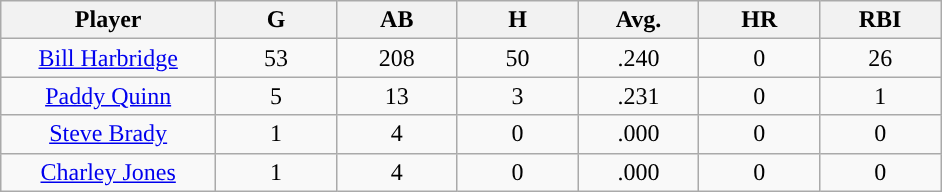<table class="wikitable sortable">
<tr>
<th bgcolor="#DDDDFF" width="16%">Player</th>
<th bgcolor="#DDDDFF" width="9%">G</th>
<th bgcolor="#DDDDFF" width="9%">AB</th>
<th bgcolor="#DDDDFF" width="9%">H</th>
<th bgcolor="#DDDDFF" width="9%">Avg.</th>
<th bgcolor="#DDDDFF" width="9%">HR</th>
<th bgcolor="#DDDDFF" width="9%">RBI</th>
</tr>
<tr align=center>
<td><a href='#'>Bill Harbridge</a></td>
<td>53</td>
<td>208</td>
<td>50</td>
<td>.240</td>
<td>0</td>
<td>26</td>
</tr>
<tr align=center>
<td><a href='#'>Paddy Quinn</a></td>
<td>5</td>
<td>13</td>
<td>3</td>
<td>.231</td>
<td>0</td>
<td>1</td>
</tr>
<tr align=center>
<td><a href='#'>Steve Brady</a></td>
<td>1</td>
<td>4</td>
<td>0</td>
<td>.000</td>
<td>0</td>
<td>0</td>
</tr>
<tr align=center>
<td><a href='#'>Charley Jones</a></td>
<td>1</td>
<td>4</td>
<td>0</td>
<td>.000</td>
<td>0</td>
<td>0</td>
</tr>
</table>
